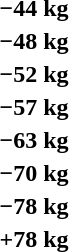<table>
<tr>
<th rowspan=2>−44 kg</th>
<td rowspan=2></td>
<td rowspan=2></td>
<td></td>
</tr>
<tr>
<td></td>
</tr>
<tr>
<th rowspan=2>−48 kg</th>
<td rowspan=2></td>
<td rowspan=2></td>
<td></td>
</tr>
<tr>
<td></td>
</tr>
<tr>
<th rowspan=2>−52 kg</th>
<td rowspan=2></td>
<td rowspan=2></td>
<td></td>
</tr>
<tr>
<td></td>
</tr>
<tr>
<th rowspan=2>−57 kg</th>
<td rowspan=2></td>
<td rowspan=2></td>
<td></td>
</tr>
<tr>
<td></td>
</tr>
<tr>
<th rowspan=2>−63 kg</th>
<td rowspan=2></td>
<td rowspan=2></td>
<td></td>
</tr>
<tr>
<td></td>
</tr>
<tr>
<th rowspan=2>−70 kg</th>
<td rowspan=2></td>
<td rowspan=2></td>
<td></td>
</tr>
<tr>
<td></td>
</tr>
<tr>
<th rowspan=2>−78 kg</th>
<td rowspan=2></td>
<td rowspan=2></td>
<td></td>
</tr>
<tr>
<td></td>
</tr>
<tr>
<th rowspan=2>+78 kg</th>
<td rowspan=2></td>
<td rowspan=2></td>
<td></td>
</tr>
<tr>
<td></td>
</tr>
</table>
